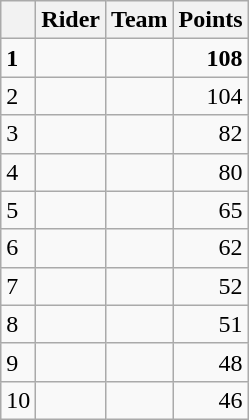<table class="wikitable">
<tr>
<th></th>
<th>Rider</th>
<th>Team</th>
<th>Points</th>
</tr>
<tr>
<td><strong>1</strong></td>
<td><strong></strong> </td>
<td><strong></strong></td>
<td align=right><strong>108</strong></td>
</tr>
<tr>
<td>2</td>
<td></td>
<td></td>
<td align=right>104</td>
</tr>
<tr>
<td>3</td>
<td></td>
<td></td>
<td align=right>82</td>
</tr>
<tr>
<td>4</td>
<td></td>
<td></td>
<td align=right>80</td>
</tr>
<tr>
<td>5</td>
<td></td>
<td></td>
<td align=right>65</td>
</tr>
<tr>
<td>6</td>
<td> </td>
<td></td>
<td align=right>62</td>
</tr>
<tr>
<td>7</td>
<td></td>
<td></td>
<td align=right>52</td>
</tr>
<tr>
<td>8</td>
<td></td>
<td></td>
<td align=right>51</td>
</tr>
<tr>
<td>9</td>
<td></td>
<td></td>
<td align=right>48</td>
</tr>
<tr>
<td>10</td>
<td></td>
<td></td>
<td align=right>46</td>
</tr>
</table>
